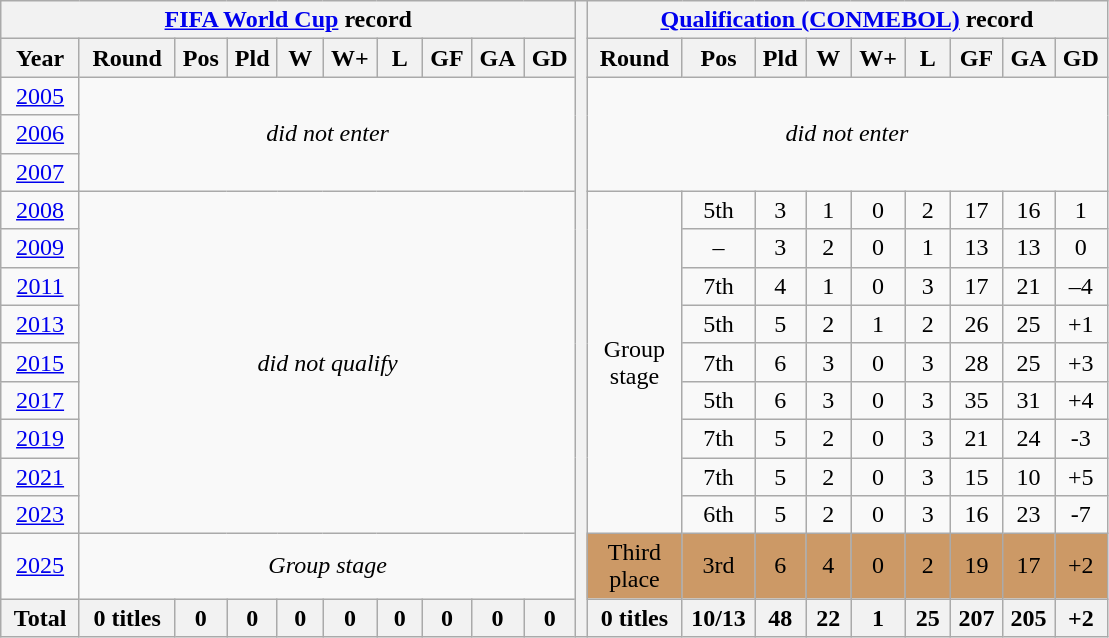<table class="wikitable" style="text-align: center;">
<tr>
<th colspan=10><a href='#'>FIFA World Cup</a> record</th>
<th width=1% rowspan="16"></th>
<th colspan=10><a href='#'>Qualification (CONMEBOL)</a> record</th>
</tr>
<tr>
<th width=40>Year</th>
<th width=50>Round</th>
<th width=20>Pos</th>
<th width=20>Pld</th>
<th width=20>W</th>
<th width=20>W+</th>
<th width=20>L</th>
<th width=20>GF</th>
<th width=20>GA</th>
<th width=20>GD</th>
<th width=50>Round</th>
<th width=20>Pos</th>
<th width=20>Pld</th>
<th width=20>W</th>
<th width=20>W+</th>
<th width=20>L</th>
<th width=20>GF</th>
<th width=20>GA</th>
<th width=20>GD</th>
</tr>
<tr>
<td> <a href='#'>2005</a></td>
<td colspan=9 rowspan="3"><em>did not enter</em></td>
<td colspan=9 rowspan="3"><em>did not enter</em></td>
</tr>
<tr>
<td> <a href='#'>2006</a></td>
</tr>
<tr>
<td> <a href='#'>2007</a></td>
</tr>
<tr>
<td> <a href='#'>2008</a></td>
<td rowspan=9 colspan=9><em>did not qualify</em></td>
<td rowspan=9>Group stage</td>
<td>5th</td>
<td>3</td>
<td>1</td>
<td>0</td>
<td>2</td>
<td>17</td>
<td>16</td>
<td>1</td>
</tr>
<tr>
<td> <a href='#'>2009</a></td>
<td>–</td>
<td>3</td>
<td>2</td>
<td>0</td>
<td>1</td>
<td>13</td>
<td>13</td>
<td>0</td>
</tr>
<tr>
<td> <a href='#'>2011</a></td>
<td>7th</td>
<td>4</td>
<td>1</td>
<td>0</td>
<td>3</td>
<td>17</td>
<td>21</td>
<td>–4</td>
</tr>
<tr>
<td> <a href='#'>2013</a></td>
<td>5th</td>
<td>5</td>
<td>2</td>
<td>1</td>
<td>2</td>
<td>26</td>
<td>25</td>
<td>+1</td>
</tr>
<tr>
<td> <a href='#'>2015</a></td>
<td>7th</td>
<td>6</td>
<td>3</td>
<td>0</td>
<td>3</td>
<td>28</td>
<td>25</td>
<td>+3</td>
</tr>
<tr>
<td> <a href='#'>2017</a></td>
<td>5th</td>
<td>6</td>
<td>3</td>
<td>0</td>
<td>3</td>
<td>35</td>
<td>31</td>
<td>+4</td>
</tr>
<tr>
<td> <a href='#'>2019</a></td>
<td>7th</td>
<td>5</td>
<td>2</td>
<td>0</td>
<td>3</td>
<td>21</td>
<td>24</td>
<td>-3</td>
</tr>
<tr>
<td> <a href='#'>2021</a></td>
<td>7th</td>
<td>5</td>
<td>2</td>
<td>0</td>
<td>3</td>
<td>15</td>
<td>10</td>
<td>+5</td>
</tr>
<tr>
<td> <a href='#'>2023</a></td>
<td>6th</td>
<td>5</td>
<td>2</td>
<td>0</td>
<td>3</td>
<td>16</td>
<td>23</td>
<td>-7</td>
</tr>
<tr>
<td> <a href='#'>2025</a></td>
<td rowspan=1 colspan=9><em>Group stage</em></td>
<td bgcolor=#cc9966>Third place</td>
<td bgcolor=#cc9966>3rd</td>
<td bgcolor=#cc9966>6</td>
<td bgcolor=#cc9966>4</td>
<td bgcolor=#cc9966>0</td>
<td bgcolor=#cc9966>2</td>
<td bgcolor=#cc9966>19</td>
<td bgcolor=#cc9966>17</td>
<td bgcolor=#cc9966>+2</td>
</tr>
<tr>
<th>Total</th>
<th>0 titles</th>
<th>0</th>
<th>0</th>
<th>0</th>
<th>0</th>
<th>0</th>
<th>0</th>
<th>0</th>
<th>0</th>
<th>0 titles</th>
<th>10/13</th>
<th>48</th>
<th>22</th>
<th>1</th>
<th>25</th>
<th>207</th>
<th>205</th>
<th>+2</th>
</tr>
</table>
